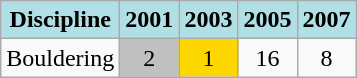<table class="wikitable" style="text-align: center;">
<tr>
<th style="background: #b0e0e6;">Discipline</th>
<th style="background: #b0e0e6;">2001</th>
<th style="background: #b0e0e6;">2003</th>
<th style="background: #b0e0e6;">2005</th>
<th style="background: #b0e0e6;">2007</th>
</tr>
<tr>
<td align="left">Bouldering</td>
<td style="background: silver;">2</td>
<td style="background: gold;">1</td>
<td>16</td>
<td>8</td>
</tr>
</table>
